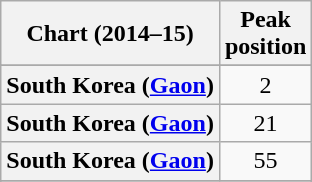<table class="wikitable sortable plainrowheaders" style="text-align:center;">
<tr>
<th scope="col">Chart (2014–15)</th>
<th scope="col">Peak<br>position</th>
</tr>
<tr>
</tr>
<tr>
</tr>
<tr>
<th scope="row">South Korea (<a href='#'>Gaon</a>)</th>
<td>2</td>
</tr>
<tr>
<th scope="row">South Korea (<a href='#'>Gaon</a>)<br></th>
<td>21</td>
</tr>
<tr>
<th scope="row">South Korea (<a href='#'>Gaon</a>)<br></th>
<td>55</td>
</tr>
<tr>
</tr>
<tr>
</tr>
</table>
